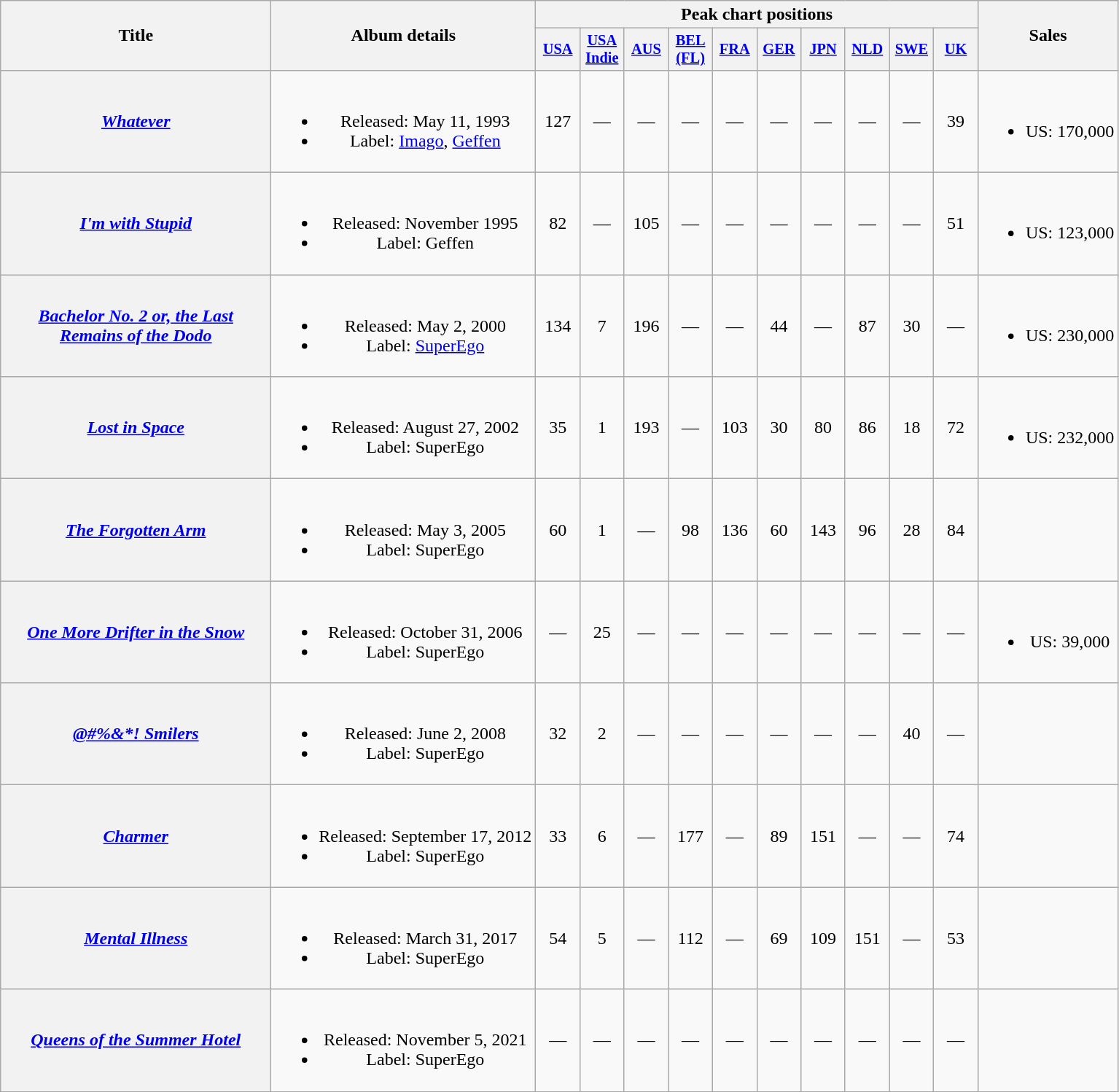<table class="wikitable plainrowheaders" style="text-align:center;">
<tr>
<th rowspan="2" style="width:15em;">Title</th>
<th rowspan="2">Album details</th>
<th colspan="10">Peak chart positions</th>
<th rowspan="2">Sales</th>
</tr>
<tr>
<th scope="col" style="width:2.5em;font-size:85%"><a href='#'>USA</a><br></th>
<th scope="col" style="width:2.5em;font-size:85%"><a href='#'>USA<br>Indie</a><br></th>
<th scope="col" style="width:2.5em;font-size:85%"><a href='#'>AUS</a><br></th>
<th scope="col" style="width:2.5em;font-size:85%"><a href='#'>BEL<br>(FL)</a><br></th>
<th scope="col" style="width:2.5em;font-size:85%"><a href='#'>FRA</a><br></th>
<th scope="col" style="width:2.5em;font-size:85%"><a href='#'>GER</a><br></th>
<th scope="col" style="width:2.5em;font-size:85%"><a href='#'>JPN</a><br></th>
<th scope="col" style="width:2.5em;font-size:85%"><a href='#'>NLD</a><br></th>
<th scope="col" style="width:2.5em;font-size:85%"><a href='#'>SWE</a><br></th>
<th scope="col" style="width:2.5em;font-size:85%"><a href='#'>UK</a><br></th>
</tr>
<tr>
<th scope="row"><em><a href='#'>Whatever</a></em></th>
<td><br><ul><li>Released: May 11, 1993</li><li>Label: <a href='#'>Imago</a>, <a href='#'>Geffen</a></li></ul></td>
<td>127</td>
<td>—</td>
<td>—</td>
<td>—</td>
<td>—</td>
<td>—</td>
<td>—</td>
<td>—</td>
<td>—</td>
<td>39</td>
<td><br><ul><li>US: 170,000</li></ul></td>
</tr>
<tr>
<th scope="row"><em><a href='#'>I'm with Stupid</a></em></th>
<td><br><ul><li>Released: November 1995</li><li>Label: Geffen</li></ul></td>
<td>82</td>
<td>—</td>
<td>105</td>
<td>—</td>
<td>—</td>
<td>—</td>
<td>—</td>
<td>—</td>
<td>—</td>
<td>51</td>
<td><br><ul><li>US: 123,000</li></ul></td>
</tr>
<tr>
<th scope="row"><em><a href='#'>Bachelor No. 2 or, the Last Remains of the Dodo</a></em></th>
<td><br><ul><li>Released: May 2, 2000</li><li>Label: <a href='#'>SuperEgo</a></li></ul></td>
<td>134</td>
<td>7</td>
<td>196</td>
<td>—</td>
<td>—</td>
<td>44</td>
<td>—</td>
<td>87</td>
<td>30</td>
<td>—</td>
<td><br><ul><li>US: 230,000</li></ul></td>
</tr>
<tr>
<th scope="row"><em><a href='#'>Lost in Space</a></em></th>
<td><br><ul><li>Released: August 27, 2002</li><li>Label: SuperEgo</li></ul></td>
<td>35</td>
<td>1</td>
<td>193</td>
<td>—</td>
<td>103</td>
<td>30</td>
<td>80</td>
<td>86</td>
<td>18</td>
<td>72</td>
<td><br><ul><li>US: 232,000</li></ul></td>
</tr>
<tr>
<th scope="row"><em><a href='#'>The Forgotten Arm</a></em></th>
<td><br><ul><li>Released: May 3, 2005</li><li>Label: SuperEgo</li></ul></td>
<td>60</td>
<td>1</td>
<td>—</td>
<td>98</td>
<td>136</td>
<td>60</td>
<td>143</td>
<td>96</td>
<td>28</td>
<td>84</td>
<td></td>
</tr>
<tr>
<th scope="row"><em><a href='#'>One More Drifter in the Snow</a></em></th>
<td><br><ul><li>Released: October 31, 2006</li><li>Label: SuperEgo</li></ul></td>
<td>—</td>
<td>25</td>
<td>—</td>
<td>—</td>
<td>—</td>
<td>—</td>
<td>—</td>
<td>—</td>
<td>—</td>
<td>—</td>
<td><br><ul><li>US: 39,000</li></ul></td>
</tr>
<tr>
<th scope="row"><em><a href='#'>@#%&*! Smilers</a></em></th>
<td><br><ul><li>Released: June 2, 2008</li><li>Label: SuperEgo</li></ul></td>
<td>32</td>
<td>2</td>
<td>—</td>
<td>—</td>
<td>—</td>
<td>—</td>
<td>—</td>
<td>—</td>
<td>40</td>
<td>—</td>
<td></td>
</tr>
<tr>
<th scope="row"><em><a href='#'>Charmer</a></em></th>
<td><br><ul><li>Released: September 17, 2012</li><li>Label: SuperEgo</li></ul></td>
<td>33</td>
<td>6</td>
<td>—</td>
<td>177</td>
<td>—</td>
<td>89</td>
<td>151</td>
<td>—</td>
<td>—</td>
<td>74</td>
<td></td>
</tr>
<tr>
<th scope="row"><em><a href='#'>Mental Illness</a></em></th>
<td><br><ul><li>Released: March 31, 2017</li><li>Label: SuperEgo</li></ul></td>
<td>54</td>
<td>5</td>
<td>—</td>
<td>112</td>
<td>—</td>
<td>69</td>
<td>109</td>
<td>151</td>
<td>—</td>
<td>53</td>
<td></td>
</tr>
<tr>
<th scope="row"><em><a href='#'>Queens of the Summer Hotel</a></em></th>
<td><br><ul><li>Released: November 5, 2021</li><li>Label: SuperEgo</li></ul></td>
<td>—</td>
<td>—</td>
<td>—</td>
<td>—</td>
<td>—</td>
<td>—</td>
<td>—</td>
<td>—</td>
<td>—</td>
<td>—</td>
<td></td>
</tr>
</table>
